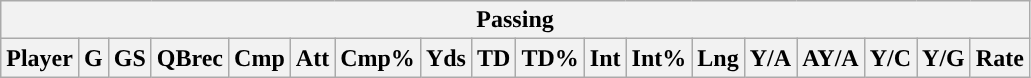<table class="wikitable">
<tr>
<th colspan="18">Passing</th>
</tr>
<tr>
<th>Player</th>
<th>G</th>
<th>GS</th>
<th>QBrec</th>
<th>Cmp</th>
<th>Att</th>
<th>Cmp%</th>
<th>Yds</th>
<th>TD</th>
<th>TD%</th>
<th>Int</th>
<th>Int%</th>
<th>Lng</th>
<th>Y/A</th>
<th>AY/A</th>
<th>Y/C</th>
<th>Y/G</th>
<th>Rate</th>
</tr>
</table>
